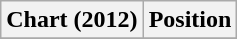<table class="wikitable">
<tr>
<th>Chart (2012)</th>
<th>Position</th>
</tr>
<tr>
</tr>
</table>
